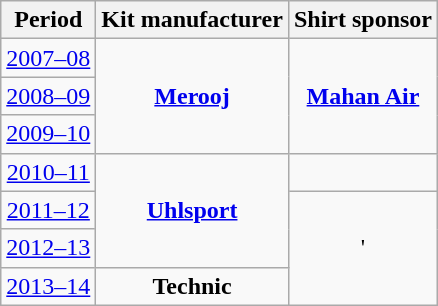<table class="wikitable" style="text-align: center">
<tr>
<th>Period</th>
<th>Kit manufacturer</th>
<th>Shirt sponsor</th>
</tr>
<tr>
<td><a href='#'>2007–08</a></td>
<td rowspan=3> <strong><a href='#'>Merooj</a></strong></td>
<td rowspan=3> <strong><a href='#'>Mahan Air</a></strong></td>
</tr>
<tr>
<td><a href='#'>2008–09</a></td>
</tr>
<tr>
<td><a href='#'>2009–10</a></td>
</tr>
<tr>
<td><a href='#'>2010–11</a></td>
<td rowspan=3> <strong><a href='#'>Uhlsport</a></strong></td>
<td> <strong></strong></td>
</tr>
<tr>
<td><a href='#'>2011–12</a></td>
<td rowspan=3> <strong></strong>'</td>
</tr>
<tr>
<td><a href='#'>2012–13</a></td>
</tr>
<tr>
<td><a href='#'>2013–14</a></td>
<td> <strong>Technic</strong></td>
</tr>
</table>
